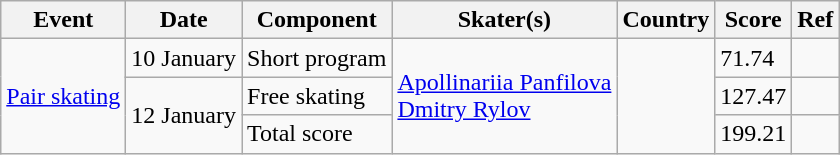<table class="wikitable">
<tr>
<th>Event</th>
<th>Date</th>
<th>Component</th>
<th>Skater(s)</th>
<th>Country</th>
<th>Score</th>
<th>Ref</th>
</tr>
<tr>
<td rowspan=3><a href='#'>Pair skating</a></td>
<td>10 January</td>
<td>Short program</td>
<td rowspan=3><a href='#'>Apollinariia Panfilova</a><br><a href='#'>Dmitry Rylov</a></td>
<td rowspan=3></td>
<td>71.74</td>
<td align=center></td>
</tr>
<tr>
<td rowspan=2>12 January</td>
<td>Free skating</td>
<td>127.47</td>
<td align=center></td>
</tr>
<tr>
<td>Total score</td>
<td>199.21</td>
<td align=center></td>
</tr>
</table>
